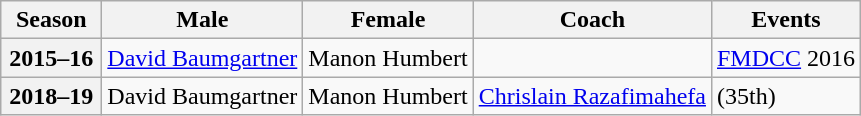<table class="wikitable">
<tr>
<th scope="col" width=60>Season</th>
<th scope="col">Male</th>
<th scope="col">Female</th>
<th scope="col">Coach</th>
<th scope="col">Events</th>
</tr>
<tr>
<th scope="row">2015–16</th>
<td><a href='#'>David Baumgartner</a></td>
<td>Manon Humbert</td>
<td></td>
<td><a href='#'>FMDCC</a> 2016 </td>
</tr>
<tr>
<th scope="row">2018–19</th>
<td>David Baumgartner</td>
<td>Manon Humbert</td>
<td><a href='#'>Chrislain Razafimahefa</a></td>
<td> (35th)</td>
</tr>
</table>
